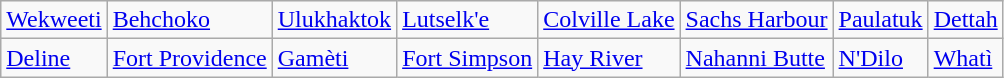<table class="wikitable">
<tr>
<td><a href='#'>Wekweeti</a></td>
<td><a href='#'>Behchoko</a></td>
<td><a href='#'>Ulukhaktok</a></td>
<td><a href='#'>Lutselk'e</a></td>
<td><a href='#'>Colville Lake</a></td>
<td><a href='#'>Sachs Harbour</a></td>
<td><a href='#'>Paulatuk</a></td>
<td><a href='#'>Dettah</a></td>
</tr>
<tr>
<td><a href='#'>Deline</a></td>
<td><a href='#'>Fort Providence</a></td>
<td><a href='#'>Gamèti</a></td>
<td><a href='#'>Fort Simpson</a></td>
<td><a href='#'>Hay River</a></td>
<td><a href='#'>Nahanni Butte</a></td>
<td><a href='#'>N'Dilo</a></td>
<td><a href='#'>Whatì</a></td>
</tr>
</table>
